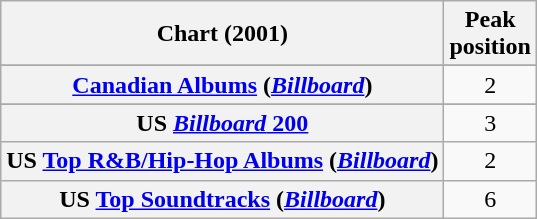<table class="wikitable sortable plainrowheaders" style="text-align:center">
<tr>
<th scope="col">Chart (2001)</th>
<th scope="col">Peak<br>position</th>
</tr>
<tr>
</tr>
<tr>
</tr>
<tr>
</tr>
<tr>
</tr>
<tr>
<th scope="row"><a href='#'>Canadian Albums</a> (<em><a href='#'>Billboard</a></em>)</th>
<td>2</td>
</tr>
<tr>
</tr>
<tr>
</tr>
<tr>
</tr>
<tr>
</tr>
<tr>
</tr>
<tr>
</tr>
<tr>
<th scope="row">US <a href='#'><em>Billboard</em> 200</a></th>
<td>3</td>
</tr>
<tr>
<th scope="row">US <a href='#'>Top R&B/Hip-Hop Albums</a> (<em><a href='#'>Billboard</a></em>)</th>
<td>2</td>
</tr>
<tr>
<th scope="row">US <a href='#'>Top Soundtracks</a> (<em><a href='#'>Billboard</a></em>)</th>
<td>6</td>
</tr>
</table>
